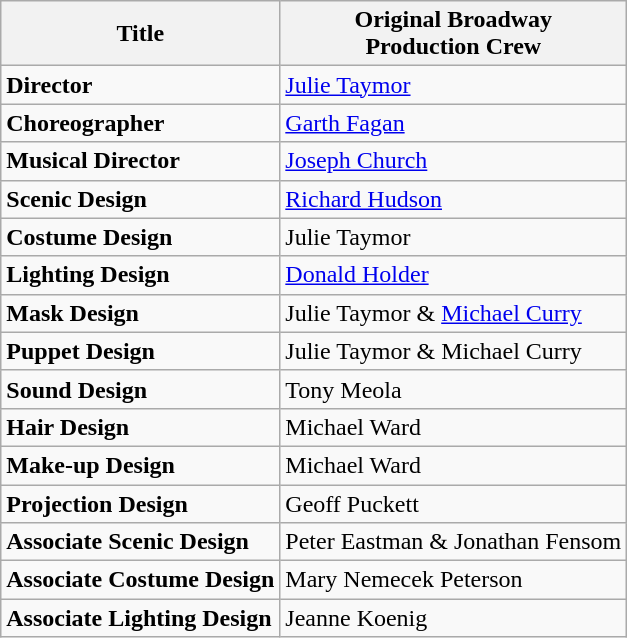<table class="wikitable">
<tr>
<th>Title</th>
<th>Original Broadway<br>Production Crew</th>
</tr>
<tr>
<td><strong>Director</strong></td>
<td><a href='#'>Julie Taymor</a></td>
</tr>
<tr>
<td><strong>Choreographer</strong></td>
<td><a href='#'>Garth Fagan</a></td>
</tr>
<tr>
<td><strong>Musical Director</strong></td>
<td><a href='#'>Joseph Church</a></td>
</tr>
<tr>
<td><strong>Scenic Design</strong></td>
<td><a href='#'>Richard Hudson</a></td>
</tr>
<tr>
<td><strong>Costume Design</strong></td>
<td>Julie Taymor</td>
</tr>
<tr>
<td><strong>Lighting Design</strong></td>
<td><a href='#'>Donald Holder</a></td>
</tr>
<tr>
<td><strong>Mask Design</strong></td>
<td>Julie Taymor & <a href='#'>Michael Curry</a></td>
</tr>
<tr>
<td><strong>Puppet Design</strong></td>
<td>Julie Taymor & Michael Curry</td>
</tr>
<tr>
<td><strong>Sound Design</strong></td>
<td>Tony Meola</td>
</tr>
<tr>
<td><strong>Hair Design</strong></td>
<td>Michael Ward</td>
</tr>
<tr>
<td><strong>Make-up Design</strong></td>
<td>Michael Ward</td>
</tr>
<tr>
<td><strong>Projection Design</strong></td>
<td>Geoff Puckett</td>
</tr>
<tr>
<td><strong>Associate Scenic Design</strong></td>
<td>Peter Eastman & Jonathan Fensom</td>
</tr>
<tr>
<td><strong>Associate Costume Design</strong></td>
<td>Mary Nemecek Peterson</td>
</tr>
<tr>
<td><strong>Associate Lighting Design</strong></td>
<td>Jeanne Koenig</td>
</tr>
</table>
